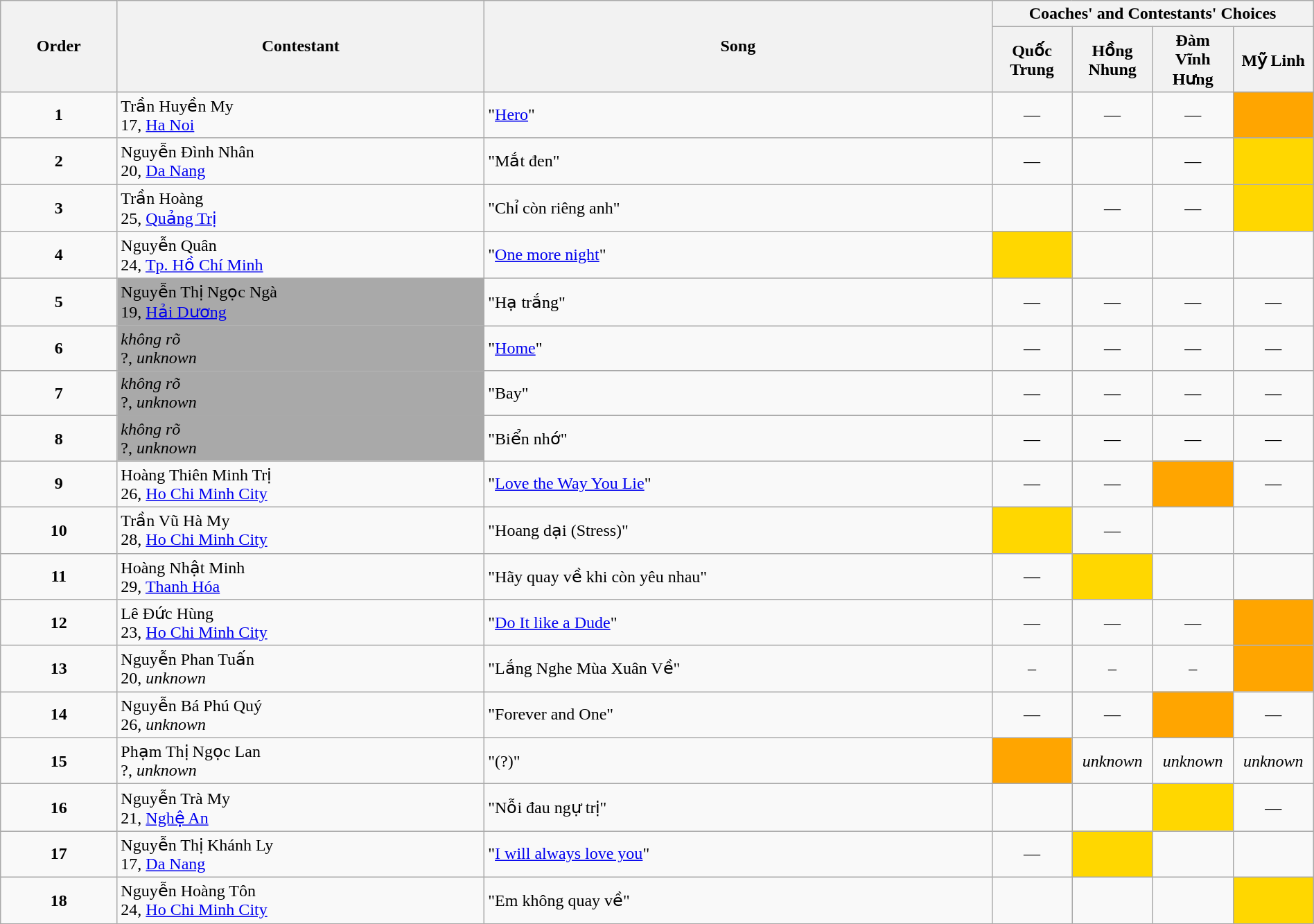<table class="wikitable" style="width:100%;">
<tr>
<th rowspan=2>Order</th>
<th rowspan=2>Contestant</th>
<th rowspan=2>Song</th>
<th colspan=4>Coaches' and Contestants' Choices</th>
</tr>
<tr>
<th width="70">Quốc Trung</th>
<th width="70">Hồng Nhung</th>
<th width="70">Đàm Vĩnh Hưng</th>
<th width="70">Mỹ Linh</th>
</tr>
<tr>
<td align="center"><strong>1</strong></td>
<td>Trần Huyền My<br>17, <a href='#'>Ha Noi</a></td>
<td>"<a href='#'>Hero</a>"</td>
<td align="center">—</td>
<td align="center">—</td>
<td align="center">—</td>
<td style="background:orange;text-align:center;"></td>
</tr>
<tr>
<td align="center"><strong>2</strong></td>
<td>Nguyễn Đình Nhân<br>20, <a href='#'>Da Nang</a></td>
<td>"Mắt đen"</td>
<td align="center">—</td>
<td style="text-align:center;"></td>
<td align="center">—</td>
<td style="background:gold;text-align:center;"></td>
</tr>
<tr>
<td align="center"><strong>3</strong></td>
<td>Trần Hoàng<br>25, <a href='#'>Quảng Trị</a></td>
<td>"Chỉ còn riêng anh"</td>
<td style="text-align:center;"></td>
<td align="center">—</td>
<td align="center">—</td>
<td style="background:gold;text-align:center;"></td>
</tr>
<tr>
<td align="center"><strong>4</strong></td>
<td>Nguyễn Quân<br>24, <a href='#'>Tp. Hồ Chí Minh</a></td>
<td>"<a href='#'>One more night</a>"</td>
<td style="background:gold;text-align:center;"></td>
<td style="text-align:center;"></td>
<td style="text-align:center;"></td>
<td style="text-align:center;"></td>
</tr>
<tr>
<td align="center"><strong>5</strong></td>
<td style="background:darkgray;text-align:left;">Nguyễn Thị Ngọc Ngà<br>19, <a href='#'>Hải Dương</a></td>
<td>"Hạ trắng"</td>
<td align="center">—</td>
<td align="center">—</td>
<td align="center">—</td>
<td align="center">—</td>
</tr>
<tr>
<td align="center"><strong>6</strong></td>
<td style="background:darkgray;text-align:left;"><em>không rõ</em><br>?, <em>unknown</em></td>
<td>"<a href='#'>Home</a>"</td>
<td align="center">—</td>
<td align="center">—</td>
<td align="center">—</td>
<td align="center">—</td>
</tr>
<tr>
<td align="center"><strong>7</strong></td>
<td style="background:darkgray;text-align:left;"><em>không rõ</em><br>?, <em>unknown</em></td>
<td>"Bay"</td>
<td align="center">—</td>
<td align="center">—</td>
<td align="center">—</td>
<td align="center">—</td>
</tr>
<tr>
<td align="center"><strong>8</strong></td>
<td style="background:darkgray;text-align:left;"><em>không rõ</em><br>?, <em>unknown</em></td>
<td>"Biển nhớ"</td>
<td align="center">—</td>
<td align="center">—</td>
<td align="center">—</td>
<td align="center">—</td>
</tr>
<tr>
<td align="center"><strong>9</strong></td>
<td>Hoàng Thiên Minh Trị<br>26, <a href='#'>Ho Chi Minh City</a></td>
<td>"<a href='#'>Love the Way You Lie</a>"</td>
<td align="center">—</td>
<td align="center">—</td>
<td style="background:orange;text-align:center;"></td>
<td align="center">—</td>
</tr>
<tr>
<td align="center"><strong>10</strong></td>
<td>Trần Vũ Hà My<br>28, <a href='#'>Ho Chi Minh City</a></td>
<td>"Hoang dại (Stress)"</td>
<td style="background:gold;text-align:center;"></td>
<td align="center">—</td>
<td style="text-align:center;"></td>
<td style="text-align:center;"></td>
</tr>
<tr>
<td align="center"><strong>11</strong></td>
<td>Hoàng Nhật Minh<br>29, <a href='#'>Thanh Hóa</a></td>
<td>"Hãy quay về khi còn yêu nhau"</td>
<td align="center">—</td>
<td style="background:gold;text-align:center;"></td>
<td style="text-align:center;"></td>
<td style="text-align:center;"></td>
</tr>
<tr>
<td align="center"><strong>12</strong></td>
<td>Lê Đức Hùng<br>23, <a href='#'>Ho Chi Minh City</a></td>
<td>"<a href='#'>Do It like a Dude</a>"</td>
<td align="center">—</td>
<td align="center">—</td>
<td align="center">—</td>
<td style="background:orange;text-align:center;"></td>
</tr>
<tr>
<td align="center"><strong>13</strong></td>
<td>Nguyễn Phan Tuấn<br>20, <em>unknown</em></td>
<td>"Lắng Nghe Mùa Xuân Về"</td>
<td align="center">–</td>
<td align="center">–</td>
<td align="center">–</td>
<td style="background:orange;text-align:center;"></td>
</tr>
<tr>
<td align="center"><strong>14</strong></td>
<td>Nguyễn Bá Phú Quý<br>26, <em>unknown</em></td>
<td>"Forever and One"</td>
<td align="center">—</td>
<td align="center">—</td>
<td style="background:orange;text-align:center;"></td>
<td align="center">—</td>
</tr>
<tr>
<td align="center"><strong>15</strong></td>
<td>Phạm Thị Ngọc Lan<br>?, <em>unknown</em></td>
<td>"(?)"</td>
<td style="background:orange;text-align:center;"></td>
<td align="center"><em>unknown</em></td>
<td align="center"><em>unknown</em></td>
<td align="center"><em>unknown</em></td>
</tr>
<tr>
<td align="center"><strong>16</strong></td>
<td>Nguyễn Trà My<br>21, <a href='#'>Nghệ An</a></td>
<td>"Nỗi đau ngự trị"</td>
<td style="text-align:center;"></td>
<td style="text-align:center;"></td>
<td style="background:gold;text-align:center;"></td>
<td align="center">—</td>
</tr>
<tr>
<td align="center"><strong>17</strong></td>
<td>Nguyễn Thị Khánh Ly<br>17, <a href='#'>Da Nang</a></td>
<td>"<a href='#'>I will always love you</a>"</td>
<td align="center">—</td>
<td style="background:gold;text-align:center;"></td>
<td style="text-align:center;"></td>
<td style="text-align:center;"></td>
</tr>
<tr>
<td align="center"><strong>18</strong></td>
<td>Nguyễn Hoàng Tôn<br>24, <a href='#'>Ho Chi Minh City</a></td>
<td>"Em không quay về"</td>
<td style="text-align:center;"></td>
<td style="text-align:center;"></td>
<td style="text-align:center;"></td>
<td style="background:gold;text-align:center;"></td>
</tr>
<tr>
</tr>
</table>
